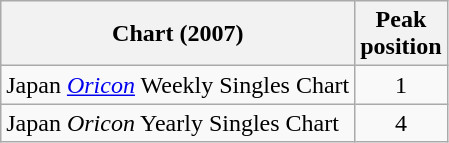<table class="wikitable sortable">
<tr>
<th>Chart (2007)</th>
<th>Peak<br>position</th>
</tr>
<tr>
<td>Japan <em><a href='#'>Oricon</a></em> Weekly Singles Chart</td>
<td align="center">1</td>
</tr>
<tr>
<td>Japan <em>Oricon</em> Yearly Singles Chart</td>
<td align="center">4</td>
</tr>
</table>
